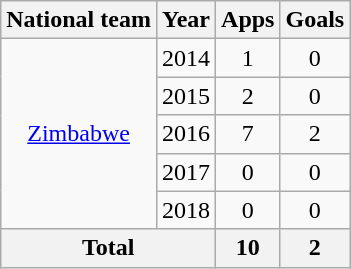<table class="wikitable" style="text-align:center">
<tr>
<th>National team</th>
<th>Year</th>
<th>Apps</th>
<th>Goals</th>
</tr>
<tr>
<td rowspan="5"><a href='#'>Zimbabwe</a></td>
<td>2014</td>
<td>1</td>
<td>0</td>
</tr>
<tr>
<td>2015</td>
<td>2</td>
<td>0</td>
</tr>
<tr>
<td>2016</td>
<td>7</td>
<td>2</td>
</tr>
<tr>
<td>2017</td>
<td>0</td>
<td>0</td>
</tr>
<tr>
<td>2018</td>
<td>0</td>
<td>0</td>
</tr>
<tr>
<th colspan=2>Total</th>
<th>10</th>
<th>2</th>
</tr>
</table>
